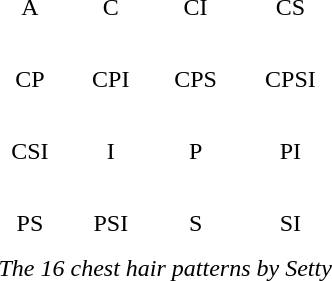<table class="floatright" style="text-align:center" cellpadding="5">
<tr>
<td><br>A</td>
<td><br>C</td>
<td><br>CI</td>
<td><br>CS</td>
</tr>
<tr>
<td><br>CP</td>
<td><br>CPI</td>
<td><br>CPS</td>
<td><br>CPSI</td>
</tr>
<tr>
<td><br>CSI</td>
<td><br>I</td>
<td><br>P</td>
<td><br>PI</td>
</tr>
<tr>
<td><br>PS</td>
<td><br>PSI</td>
<td><br>S</td>
<td><br>SI</td>
</tr>
<tr>
<td colspan="4"><em>The 16 chest hair patterns by Setty</em></td>
</tr>
</table>
